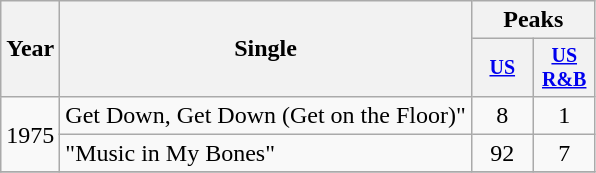<table class="wikitable" style="text-align:center;">
<tr>
<th rowspan="2">Year</th>
<th rowspan="2">Single</th>
<th colspan="2">Peaks</th>
</tr>
<tr style="font-size:smaller;">
<th width="35"><a href='#'>US</a><br></th>
<th width="35"><a href='#'>US<br>R&B</a><br></th>
</tr>
<tr>
<td rowspan="2">1975</td>
<td align="left">Get Down, Get Down (Get on the Floor)"</td>
<td>8</td>
<td>1</td>
</tr>
<tr>
<td align="left">"Music in My Bones"</td>
<td>92</td>
<td>7</td>
</tr>
<tr>
</tr>
</table>
